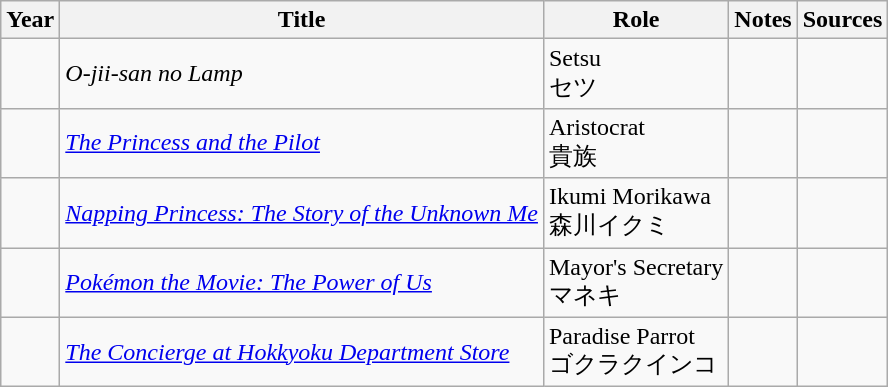<table class="wikitable sortable">
<tr>
<th>Year</th>
<th>Title</th>
<th>Role</th>
<th class="unsortable">Notes</th>
<th class="unsortable">Sources</th>
</tr>
<tr>
<td></td>
<td><em>O-jii-san no Lamp</em></td>
<td>Setsu<br>セツ</td>
<td></td>
<td></td>
</tr>
<tr>
<td></td>
<td><em><a href='#'>The Princess and the Pilot</a></em></td>
<td>Aristocrat<br>貴族</td>
<td></td>
<td></td>
</tr>
<tr>
<td></td>
<td><em><a href='#'>Napping Princess: The Story of the Unknown Me</a></em></td>
<td>Ikumi Morikawa<br>森川イクミ</td>
<td></td>
<td></td>
</tr>
<tr>
<td></td>
<td><em><a href='#'>Pokémon the Movie: The Power of Us</a></em></td>
<td>Mayor's Secretary<br>マネキ</td>
<td></td>
<td></td>
</tr>
<tr>
<td></td>
<td><em><a href='#'>The Concierge at Hokkyoku Department Store</a></em></td>
<td>Paradise Parrot<br>ゴクラクインコ</td>
<td></td>
<td></td>
</tr>
</table>
